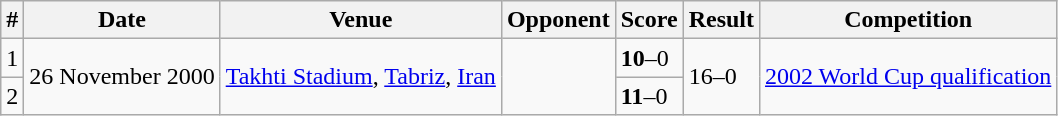<table class="wikitable">
<tr>
<th>#</th>
<th>Date</th>
<th>Venue</th>
<th>Opponent</th>
<th>Score</th>
<th>Result</th>
<th>Competition</th>
</tr>
<tr>
<td>1</td>
<td rowspan="2">26 November 2000</td>
<td rowspan="2"><a href='#'>Takhti Stadium</a>, <a href='#'>Tabriz</a>, <a href='#'>Iran</a></td>
<td rowspan="2"></td>
<td><strong>10</strong>–0</td>
<td rowspan="2">16–0</td>
<td rowspan="2"><a href='#'>2002 World Cup qualification</a></td>
</tr>
<tr>
<td>2</td>
<td><strong>11</strong>–0</td>
</tr>
</table>
